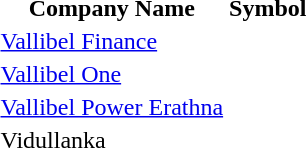<table style="background:transparent;">
<tr>
<th>Company Name</th>
<th>Symbol</th>
</tr>
<tr>
<td><a href='#'>Vallibel Finance</a></td>
<td></td>
</tr>
<tr>
<td><a href='#'>Vallibel One</a></td>
<td></td>
</tr>
<tr>
<td><a href='#'>Vallibel Power Erathna</a></td>
<td></td>
</tr>
<tr>
<td>Vidullanka</td>
<td></td>
</tr>
</table>
